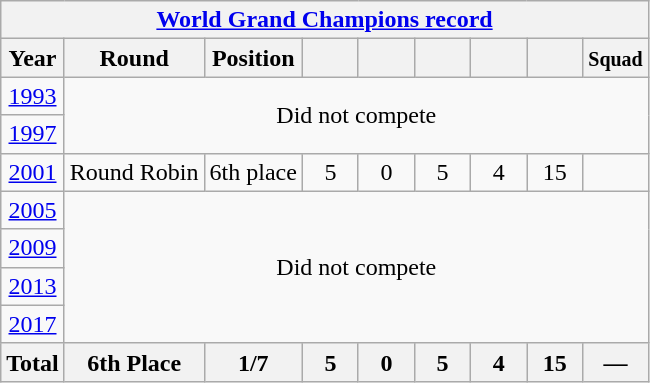<table class="wikitable" style="text-align: center;">
<tr>
<th colspan=9><a href='#'>World Grand Champions record</a></th>
</tr>
<tr>
<th>Year</th>
<th>Round</th>
<th>Position</th>
<th width=30></th>
<th width=30></th>
<th width=30></th>
<th width=30></th>
<th width=30></th>
<th><small>Squad</small></th>
</tr>
<tr>
<td> <a href='#'>1993</a></td>
<td rowspan="2" colspan="8">Did not compete</td>
</tr>
<tr>
<td> <a href='#'>1997</a></td>
</tr>
<tr>
<td> <a href='#'>2001</a></td>
<td>Round Robin</td>
<td>6th place</td>
<td>5</td>
<td>0</td>
<td>5</td>
<td>4</td>
<td>15</td>
<td></td>
</tr>
<tr>
<td> <a href='#'>2005</a></td>
<td rowspan="4" colspan="8">Did not compete</td>
</tr>
<tr>
<td> <a href='#'>2009</a></td>
</tr>
<tr>
<td> <a href='#'>2013</a></td>
</tr>
<tr>
<td> <a href='#'>2017</a></td>
</tr>
<tr>
<th colspan=1>Total</th>
<th>6th Place</th>
<th>1/7</th>
<th>5</th>
<th>0</th>
<th>5</th>
<th>4</th>
<th>15</th>
<th>—</th>
</tr>
</table>
